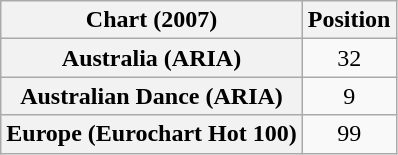<table class="wikitable sortable plainrowheaders" style="text-align:center">
<tr>
<th>Chart (2007)</th>
<th>Position</th>
</tr>
<tr>
<th scope="row">Australia (ARIA)</th>
<td>32</td>
</tr>
<tr>
<th scope="row">Australian Dance (ARIA)</th>
<td>9</td>
</tr>
<tr>
<th scope="row">Europe (Eurochart Hot 100)</th>
<td>99</td>
</tr>
</table>
